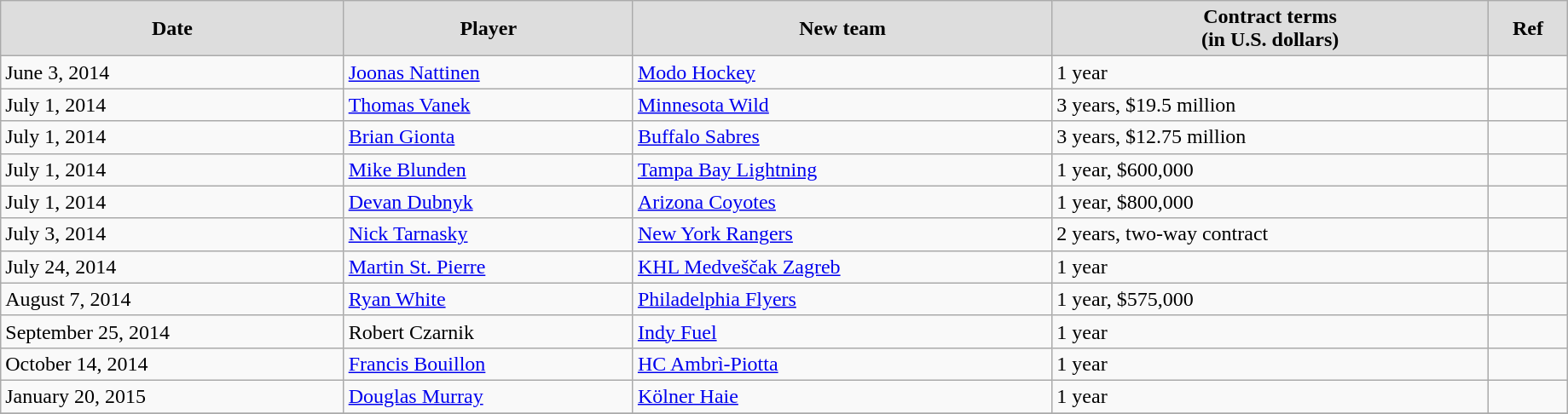<table class="wikitable" width=97%>
<tr align="center" bgcolor="#dddddd">
<td><strong>Date</strong></td>
<td><strong>Player</strong></td>
<td><strong>New team</strong></td>
<td><strong>Contract terms</strong><br><strong>(in U.S. dollars)</strong></td>
<td><strong>Ref</strong></td>
</tr>
<tr>
<td>June 3, 2014</td>
<td><a href='#'>Joonas Nattinen</a></td>
<td><a href='#'>Modo Hockey</a></td>
<td>1 year</td>
<td></td>
</tr>
<tr>
<td>July 1, 2014</td>
<td><a href='#'>Thomas Vanek</a></td>
<td><a href='#'>Minnesota Wild</a></td>
<td>3 years, $19.5 million</td>
<td></td>
</tr>
<tr>
<td>July 1, 2014</td>
<td><a href='#'>Brian Gionta</a></td>
<td><a href='#'>Buffalo Sabres</a></td>
<td>3 years, $12.75 million</td>
<td></td>
</tr>
<tr>
<td>July 1, 2014</td>
<td><a href='#'>Mike Blunden</a></td>
<td><a href='#'>Tampa Bay Lightning</a></td>
<td>1 year, $600,000</td>
<td></td>
</tr>
<tr>
<td>July 1, 2014</td>
<td><a href='#'>Devan Dubnyk</a></td>
<td><a href='#'>Arizona Coyotes</a></td>
<td>1 year, $800,000</td>
<td></td>
</tr>
<tr>
<td>July 3, 2014</td>
<td><a href='#'>Nick Tarnasky</a></td>
<td><a href='#'>New York Rangers</a></td>
<td>2 years, two-way contract</td>
<td></td>
</tr>
<tr>
<td>July 24, 2014</td>
<td><a href='#'>Martin St. Pierre</a></td>
<td><a href='#'>KHL Medveščak Zagreb</a></td>
<td>1 year</td>
<td></td>
</tr>
<tr>
<td>August 7, 2014</td>
<td><a href='#'>Ryan White</a></td>
<td><a href='#'>Philadelphia Flyers</a></td>
<td>1 year, $575,000</td>
<td></td>
</tr>
<tr>
<td>September 25, 2014</td>
<td>Robert Czarnik</td>
<td><a href='#'>Indy Fuel</a></td>
<td>1 year</td>
<td></td>
</tr>
<tr>
<td>October 14, 2014</td>
<td><a href='#'>Francis Bouillon</a></td>
<td><a href='#'>HC Ambrì-Piotta</a></td>
<td>1 year</td>
<td></td>
</tr>
<tr>
<td>January 20, 2015</td>
<td><a href='#'>Douglas Murray</a></td>
<td><a href='#'>Kölner Haie</a></td>
<td>1 year</td>
<td></td>
</tr>
<tr>
</tr>
</table>
